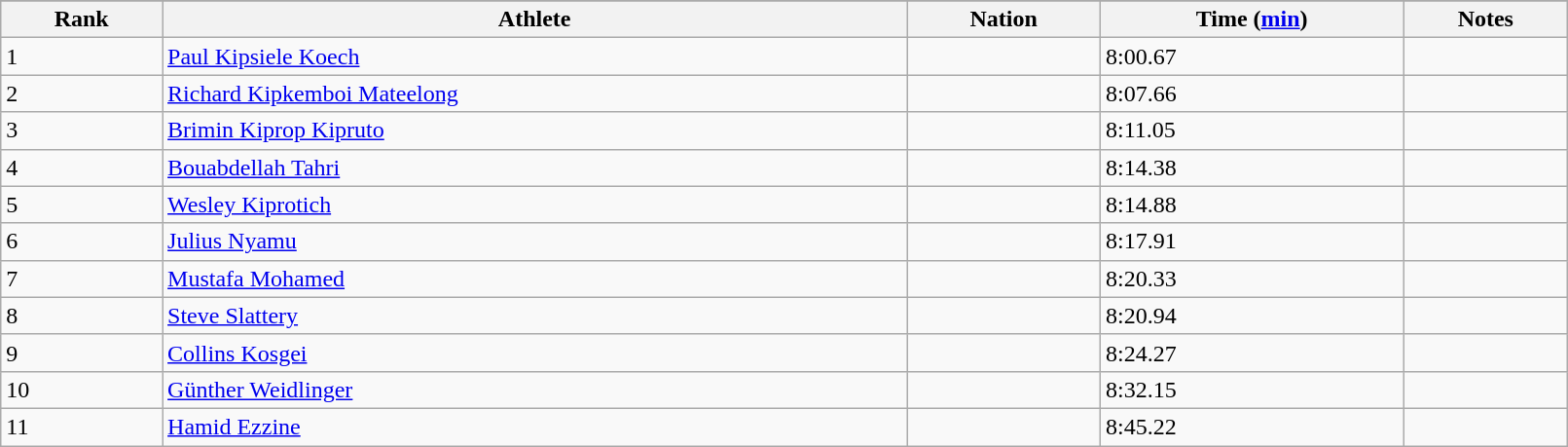<table class="wikitable" width=85%>
<tr>
</tr>
<tr>
<th>Rank</th>
<th>Athlete</th>
<th>Nation</th>
<th>Time (<a href='#'>min</a>)</th>
<th>Notes</th>
</tr>
<tr>
<td>1</td>
<td><a href='#'>Paul Kipsiele Koech</a></td>
<td></td>
<td>8:00.67</td>
<td></td>
</tr>
<tr>
<td>2</td>
<td><a href='#'>Richard Kipkemboi Mateelong</a></td>
<td></td>
<td>8:07.66</td>
<td></td>
</tr>
<tr>
<td>3</td>
<td><a href='#'>Brimin Kiprop Kipruto</a></td>
<td></td>
<td>8:11.05</td>
<td></td>
</tr>
<tr>
<td>4</td>
<td><a href='#'>Bouabdellah Tahri</a></td>
<td></td>
<td>8:14.38</td>
<td></td>
</tr>
<tr>
<td>5</td>
<td><a href='#'>Wesley Kiprotich</a></td>
<td></td>
<td>8:14.88</td>
<td></td>
</tr>
<tr>
<td>6</td>
<td><a href='#'>Julius Nyamu</a></td>
<td></td>
<td>8:17.91</td>
<td></td>
</tr>
<tr>
<td>7</td>
<td><a href='#'>Mustafa Mohamed</a></td>
<td></td>
<td>8:20.33</td>
<td></td>
</tr>
<tr>
<td>8</td>
<td><a href='#'>Steve Slattery</a></td>
<td></td>
<td>8:20.94</td>
<td></td>
</tr>
<tr>
<td>9</td>
<td><a href='#'>Collins Kosgei</a></td>
<td></td>
<td>8:24.27</td>
<td></td>
</tr>
<tr>
<td>10</td>
<td><a href='#'>Günther Weidlinger</a></td>
<td></td>
<td>8:32.15</td>
<td></td>
</tr>
<tr>
<td>11</td>
<td><a href='#'>Hamid Ezzine</a></td>
<td></td>
<td>8:45.22</td>
<td></td>
</tr>
</table>
